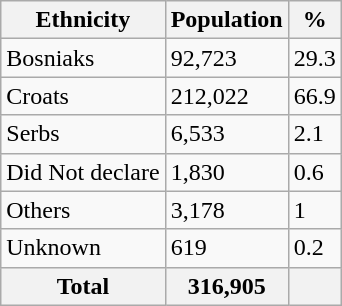<table class="wikitable">
<tr>
<th>Ethnicity</th>
<th>Population</th>
<th>%</th>
</tr>
<tr>
<td>Bosniaks</td>
<td>92,723</td>
<td>29.3</td>
</tr>
<tr>
<td>Croats</td>
<td>212,022</td>
<td>66.9</td>
</tr>
<tr>
<td>Serbs</td>
<td>6,533</td>
<td>2.1</td>
</tr>
<tr>
<td>Did Not declare</td>
<td>1,830</td>
<td>0.6</td>
</tr>
<tr>
<td>Others</td>
<td>3,178</td>
<td>1</td>
</tr>
<tr>
<td>Unknown</td>
<td>619</td>
<td>0.2</td>
</tr>
<tr>
<th>Total</th>
<th>316,905</th>
<th></th>
</tr>
</table>
